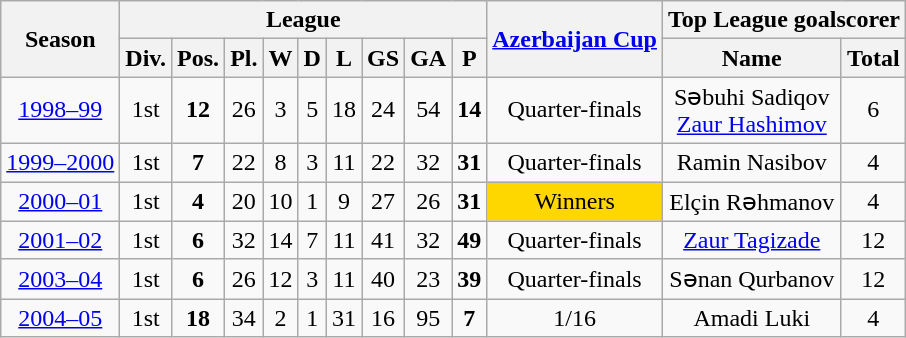<table class="wikitable">
<tr>
<th rowspan="2">Season</th>
<th colspan="9">League</th>
<th rowspan="2"><a href='#'>Azerbaijan Cup</a></th>
<th colspan="2">Top League goalscorer</th>
</tr>
<tr>
<th>Div.</th>
<th>Pos.</th>
<th>Pl.</th>
<th>W</th>
<th>D</th>
<th>L</th>
<th>GS</th>
<th>GA</th>
<th>P</th>
<th>Name</th>
<th>Total</th>
</tr>
<tr>
<td align=center><a href='#'>1998–99</a></td>
<td align=center>1st</td>
<td align=center><strong>12</strong></td>
<td align=center>26</td>
<td align=center>3</td>
<td align=center>5</td>
<td align=center>18</td>
<td align=center>24</td>
<td align=center>54</td>
<td align=center><strong>14</strong></td>
<td align=center>Quarter-finals</td>
<td align=center> Səbuhi Sadiqov <br>  <a href='#'>Zaur Hashimov</a></td>
<td align=center>6</td>
</tr>
<tr>
<td align=center><a href='#'>1999–2000</a></td>
<td align=center>1st</td>
<td align=center><strong>7</strong></td>
<td align=center>22</td>
<td align=center>8</td>
<td align=center>3</td>
<td align=center>11</td>
<td align=center>22</td>
<td align=center>32</td>
<td align=center><strong>31</strong></td>
<td align=center>Quarter-finals</td>
<td align=center> Ramin Nasibov</td>
<td align=center>4</td>
</tr>
<tr>
<td align=center><a href='#'>2000–01</a></td>
<td align=center>1st</td>
<td align=center><strong>4</strong></td>
<td align=center>20</td>
<td align=center>10</td>
<td align=center>1</td>
<td align=center>9</td>
<td align=center>27</td>
<td align=center>26</td>
<td align=center><strong>31</strong></td>
<td align=center bgcolor=gold>Winners</td>
<td align=center> Elçin Rəhmanov</td>
<td align=center>4</td>
</tr>
<tr>
<td align=center><a href='#'>2001–02</a></td>
<td align=center>1st</td>
<td align=center><strong>6</strong></td>
<td align=center>32</td>
<td align=center>14</td>
<td align=center>7</td>
<td align=center>11</td>
<td align=center>41</td>
<td align=center>32</td>
<td align=center><strong>49</strong></td>
<td align=center>Quarter-finals</td>
<td align=center> <a href='#'>Zaur Tagizade</a></td>
<td align=center>12</td>
</tr>
<tr>
<td align=center><a href='#'>2003–04</a></td>
<td align=center>1st</td>
<td align=center><strong>6</strong></td>
<td align=center>26</td>
<td align=center>12</td>
<td align=center>3</td>
<td align=center>11</td>
<td align=center>40</td>
<td align=center>23</td>
<td align=center><strong>39</strong></td>
<td align=center>Quarter-finals</td>
<td align=center> Sənan Qurbanov</td>
<td align=center>12</td>
</tr>
<tr>
<td align=center><a href='#'>2004–05</a></td>
<td align=center>1st</td>
<td align=center><strong>18</strong></td>
<td align=center>34</td>
<td align=center>2</td>
<td align=center>1</td>
<td align=center>31</td>
<td align=center>16</td>
<td align=center>95</td>
<td align=center><strong>7</strong></td>
<td align=center>1/16</td>
<td align=center> Amadi Luki</td>
<td align=center>4</td>
</tr>
</table>
